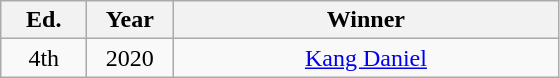<table class="wikitable" style="text-align:center">
<tr>
<th width="50">Ed.</th>
<th width="50">Year</th>
<th width="250" colspan="2">Winner</th>
</tr>
<tr>
<td>4th</td>
<td>2020</td>
<td><a href='#'>Kang Daniel</a></td>
</tr>
</table>
